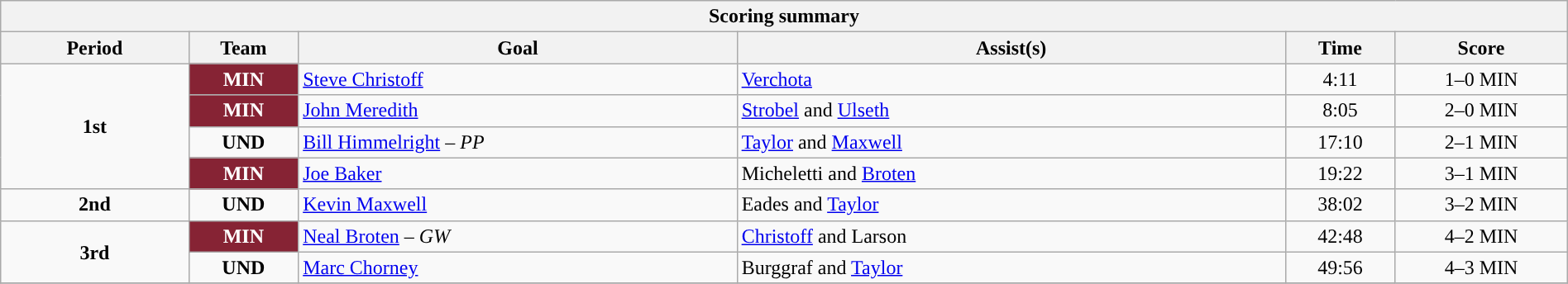<table style="width:100%;" class="wikitable">
<tr>
<th colspan=6>Scoring summary</th>
</tr>
<tr>
<th style="width:12%;">Period</th>
<th style="width:7%;">Team</th>
<th style="width:28%;">Goal</th>
<th style="width:35%;">Assist(s)</th>
<th style="width:7%;">Time</th>
<th style="width:11%;">Score</th>
</tr>
<tr>
<td style="text-align:center;" rowspan="4"><strong>1st</strong></td>
<td align=center style="color:white; background:#862334; "><strong>MIN</strong></td>
<td><a href='#'>Steve Christoff</a></td>
<td><a href='#'>Verchota</a></td>
<td align=center>4:11</td>
<td align=center>1–0 MIN</td>
</tr>
<tr>
<td align=center style="color:white; background:#862334; "><strong>MIN</strong></td>
<td><a href='#'>John Meredith</a></td>
<td><a href='#'>Strobel</a> and <a href='#'>Ulseth</a></td>
<td align=center>8:05</td>
<td align=center>2–0 MIN</td>
</tr>
<tr>
<td align=center><strong>UND</strong></td>
<td><a href='#'>Bill Himmelright</a> – <em>PP</em></td>
<td><a href='#'>Taylor</a> and <a href='#'>Maxwell</a></td>
<td align=center>17:10</td>
<td align=center>2–1 MIN</td>
</tr>
<tr>
<td align=center style="color:white; background:#862334; "><strong>MIN</strong></td>
<td><a href='#'>Joe Baker</a></td>
<td>Micheletti and <a href='#'>Broten</a></td>
<td align=center>19:22</td>
<td align=center>3–1 MIN</td>
</tr>
<tr>
<td style="text-align:center;" rowspan="1"><strong>2nd</strong></td>
<td align=center><strong>UND</strong></td>
<td><a href='#'>Kevin Maxwell</a></td>
<td>Eades and <a href='#'>Taylor</a></td>
<td align=center>38:02</td>
<td align=center>3–2 MIN</td>
</tr>
<tr>
<td style="text-align:center;" rowspan="2"><strong>3rd</strong></td>
<td align=center style="color:white; background:#862334; "><strong>MIN</strong></td>
<td><a href='#'>Neal Broten</a> – <em>GW</em></td>
<td><a href='#'>Christoff</a> and Larson</td>
<td align=center>42:48</td>
<td align=center>4–2 MIN</td>
</tr>
<tr>
<td align=center><strong>UND</strong></td>
<td><a href='#'>Marc Chorney</a></td>
<td>Burggraf and <a href='#'>Taylor</a></td>
<td align=center>49:56</td>
<td align=center>4–3 MIN</td>
</tr>
<tr>
</tr>
</table>
